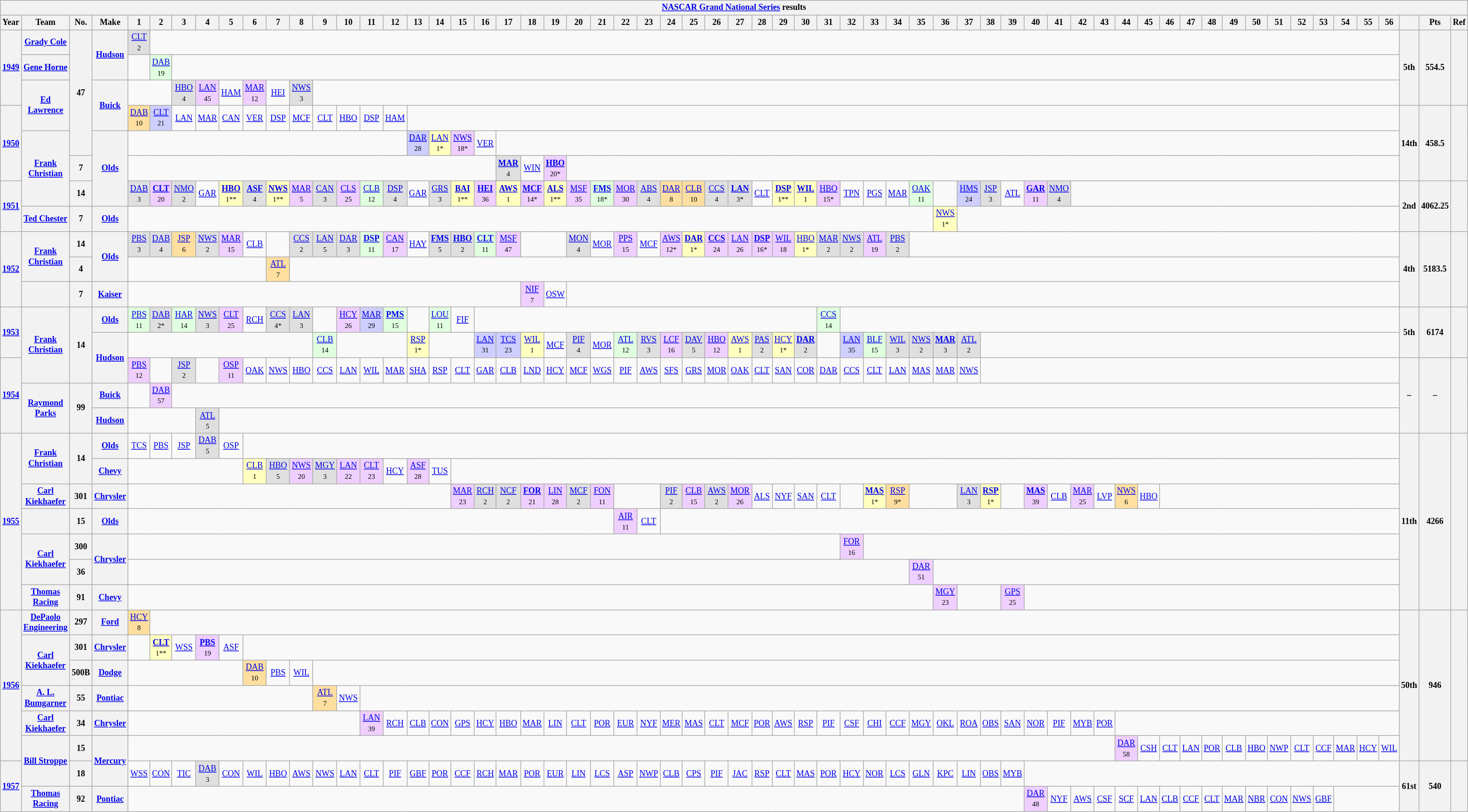<table class="wikitable" style="text-align:center; font-size:75%">
<tr>
<th colspan="69"><a href='#'>NASCAR Grand National Series</a> results</th>
</tr>
<tr>
<th>Year</th>
<th>Team</th>
<th>No.</th>
<th>Make</th>
<th>1</th>
<th>2</th>
<th>3</th>
<th>4</th>
<th>5</th>
<th>6</th>
<th>7</th>
<th>8</th>
<th>9</th>
<th>10</th>
<th>11</th>
<th>12</th>
<th>13</th>
<th>14</th>
<th>15</th>
<th>16</th>
<th>17</th>
<th>18</th>
<th>19</th>
<th>20</th>
<th>21</th>
<th>22</th>
<th>23</th>
<th>24</th>
<th>25</th>
<th>26</th>
<th>27</th>
<th>28</th>
<th>29</th>
<th>30</th>
<th>31</th>
<th>32</th>
<th>33</th>
<th>34</th>
<th>35</th>
<th>36</th>
<th>37</th>
<th>38</th>
<th>39</th>
<th>40</th>
<th>41</th>
<th>42</th>
<th>43</th>
<th>44</th>
<th>45</th>
<th>46</th>
<th>47</th>
<th>48</th>
<th>49</th>
<th>50</th>
<th>51</th>
<th>52</th>
<th>53</th>
<th>54</th>
<th>55</th>
<th>56</th>
<th></th>
<th>Pts</th>
<th>Ref</th>
</tr>
<tr>
<th rowspan=3><a href='#'>1949</a></th>
<th><a href='#'>Grady Cole</a></th>
<th rowspan=5>47</th>
<th rowspan=2><a href='#'>Hudson</a></th>
<td style="background:#DFDFDF;"><a href='#'>CLT</a> <br><small>2</small></td>
<td colspan=55></td>
<th rowspan=3>5th</th>
<th rowspan=3>554.5</th>
<th rowspan=3></th>
</tr>
<tr>
<th><a href='#'>Gene Horne</a></th>
<td></td>
<td style="background:#DFFFDF;"><a href='#'>DAB</a> <br><small>19</small></td>
<td colspan=54></td>
</tr>
<tr>
<th rowspan=2><a href='#'>Ed Lawrence</a></th>
<th rowspan=2><a href='#'>Buick</a></th>
<td colspan=2></td>
<td style="background:#DFDFDF;"><a href='#'>HBO</a> <br><small>4</small></td>
<td style="background:#EFCFFF;"><a href='#'>LAN</a> <br><small>45</small></td>
<td><a href='#'>HAM</a></td>
<td style="background:#EFCFFF;"><a href='#'>MAR</a> <br><small>12</small></td>
<td><a href='#'>HEI</a></td>
<td style="background:#DFDFDF;"><a href='#'>NWS</a> <br><small>3</small></td>
<td colspan="48"></td>
</tr>
<tr>
<th rowspan=3><a href='#'>1950</a></th>
<td style="background:#FFDF9F;"><a href='#'>DAB</a> <br><small>10</small></td>
<td style="background:#CFCFFF;"><a href='#'>CLT</a> <br><small>21</small></td>
<td><a href='#'>LAN</a></td>
<td><a href='#'>MAR</a></td>
<td><a href='#'>CAN</a></td>
<td><a href='#'>VER</a></td>
<td><a href='#'>DSP</a></td>
<td><a href='#'>MCF</a></td>
<td><a href='#'>CLT</a></td>
<td><a href='#'>HBO</a></td>
<td><a href='#'>DSP</a></td>
<td><a href='#'>HAM</a></td>
<td colspan=44></td>
<th rowspan=3>14th</th>
<th rowspan=3>458.5</th>
<th rowspan=3></th>
</tr>
<tr>
<th rowspan=3><a href='#'>Frank Christian</a></th>
<th rowspan=3><a href='#'>Olds</a></th>
<td colspan=12></td>
<td style="background:#CFCFFF;"><a href='#'>DAR</a> <br><small>28</small></td>
<td style="background:#FFFFBF;"><a href='#'>LAN</a> <br><small>1*</small></td>
<td style="background:#EFCFFF;"><a href='#'>NWS</a> <br><small>18*</small></td>
<td><a href='#'>VER</a></td>
<td colspan=40></td>
</tr>
<tr>
<th>7</th>
<td colspan=16></td>
<td style="background:#DFDFDF;"><strong><a href='#'>MAR</a></strong> <br><small>4</small></td>
<td><a href='#'>WIN</a></td>
<td style="background:#EFCFFF;"><strong><a href='#'>HBO</a></strong> <br><small>20*</small></td>
<td colspan="37"></td>
</tr>
<tr>
<th rowspan=2><a href='#'>1951</a></th>
<th>14</th>
<td style="background:#DFDFDF;"><a href='#'>DAB</a> <br><small>3</small></td>
<td style="background:#EFCFFF;"><strong><a href='#'>CLT</a></strong> <br><small>20</small></td>
<td style="background:#DFDFDF;"><a href='#'>NMO</a> <br><small>2</small></td>
<td><a href='#'>GAR</a></td>
<td style="background:#FFFFBF;"><strong><a href='#'>HBO</a></strong> <br><small>1**</small></td>
<td style="background:#DFDFDF;"><strong><a href='#'>ASF</a></strong> <br><small>4</small></td>
<td style="background:#FFFFBF;"><strong><a href='#'>NWS</a></strong> <br><small>1**</small></td>
<td style="background:#EFCFFF;"><a href='#'>MAR</a> <br><small>5</small></td>
<td style="background:#DFDFDF;"><a href='#'>CAN</a> <br><small>3</small></td>
<td style="background:#EFCFFF;"><a href='#'>CLS</a> <br><small>25</small></td>
<td style="background:#DFFFDF;"><a href='#'>CLB</a> <br><small>12</small></td>
<td style="background:#DFDFDF;"><a href='#'>DSP</a> <br><small>4</small></td>
<td><a href='#'>GAR</a></td>
<td style="background:#DFDFDF;"><a href='#'>GRS</a> <br><small>3</small></td>
<td style="background:#FFFFBF;"><strong><a href='#'>BAI</a></strong> <br><small>1**</small></td>
<td style="background:#EFCFFF;"><strong><a href='#'>HEI</a></strong> <br><small>36</small></td>
<td style="background:#FFFFBF;"><strong><a href='#'>AWS</a></strong> <br><small>1</small></td>
<td style="background:#EFCFFF;"><strong><a href='#'>MCF</a></strong> <br><small>14*</small></td>
<td style="background:#FFFFBF;"><strong><a href='#'>ALS</a></strong> <br><small>1**</small></td>
<td style="background:#EFCFFF;"><a href='#'>MSF</a> <br><small>35</small></td>
<td style="background:#DFFFDF;"><strong><a href='#'>FMS</a></strong> <br><small>18*</small></td>
<td style="background:#EFCFFF;"><a href='#'>MOR</a> <br><small>30</small></td>
<td style="background:#DFDFDF;"><a href='#'>ABS</a> <br><small>4</small></td>
<td style="background:#FFDF9F;"><a href='#'>DAR</a> <br><small>8</small></td>
<td style="background:#FFDF9F;"><a href='#'>CLB</a> <br><small>10</small></td>
<td style="background:#DFDFDF;"><a href='#'>CCS</a> <br><small>4</small></td>
<td style="background:#DFDFDF;"><strong><a href='#'>LAN</a></strong> <br><small>3*</small></td>
<td><a href='#'>CLT</a></td>
<td style="background:#FFFFBF;"><strong><a href='#'>DSP</a></strong> <br><small>1**</small></td>
<td style="background:#FFFFBF;"><strong><a href='#'>WIL</a></strong> <br><small>1</small></td>
<td style="background:#EFCFFF;"><a href='#'>HBO</a> <br><small>15*</small></td>
<td><a href='#'>TPN</a></td>
<td><a href='#'>PGS</a></td>
<td><a href='#'>MAR</a></td>
<td style="background:#DFFFDF;"><a href='#'>OAK</a> <br><small>11</small></td>
<td></td>
<td style="background:#CFCFFF;"><a href='#'>HMS</a> <br><small>24</small></td>
<td style="background:#DFDFDF;"><a href='#'>JSP</a> <br><small>3</small></td>
<td><a href='#'>ATL</a></td>
<td style="background:#EFCFFF;"><strong><a href='#'>GAR</a></strong> <br><small>11</small></td>
<td style="background:#DFDFDF;"><a href='#'>NMO</a> <br><small>4</small></td>
<td colspan="15"></td>
<th rowspan=2>2nd</th>
<th rowspan=2>4062.25</th>
<th rowspan=2></th>
</tr>
<tr>
<th><a href='#'>Ted Chester</a></th>
<th>7</th>
<th><a href='#'>Olds</a></th>
<td colspan=35></td>
<td style="background:#FFFFBF;"><a href='#'>NWS</a> <br><small>1*</small></td>
<td colspan=20></td>
</tr>
<tr>
<th rowspan=3><a href='#'>1952</a></th>
<th rowspan=2><a href='#'>Frank Christian</a></th>
<th>14</th>
<th rowspan=2><a href='#'>Olds</a></th>
<td style="background:#DFDFDF;"><a href='#'>PBS</a> <br><small>3</small></td>
<td style="background:#DFDFDF;"><a href='#'>DAB</a> <br><small>4</small></td>
<td style="background:#FFDF9F;"><a href='#'>JSP</a> <br><small>6</small></td>
<td style="background:#DFDFDF;"><a href='#'>NWS</a> <br><small>2</small></td>
<td style="background:#EFCFFF;"><a href='#'>MAR</a> <br><small>15</small></td>
<td><a href='#'>CLB</a></td>
<td></td>
<td style="background:#DFDFDF;"><a href='#'>CCS</a> <br><small>2</small></td>
<td style="background:#DFDFDF;"><a href='#'>LAN</a> <br><small>5</small></td>
<td style="background:#DFDFDF;"><a href='#'>DAR</a> <br><small>3</small></td>
<td style="background:#DFFFDF;"><strong><a href='#'>DSP</a></strong> <br><small>11</small></td>
<td style="background:#EFCFFF;"><a href='#'>CAN</a> <br><small>17</small></td>
<td><a href='#'>HAY</a></td>
<td style="background:#DFDFDF;"><strong><a href='#'>FMS</a></strong> <br><small>5</small></td>
<td style="background:#DFDFDF;"><strong><a href='#'>HBO</a></strong> <br><small>2</small></td>
<td style="background:#DFFFDF;"><strong><a href='#'>CLT</a></strong> <br><small>11</small></td>
<td style="background:#EFCFFF;"><a href='#'>MSF</a> <br><small>47</small></td>
<td colspan=2></td>
<td style="background:#DFDFDF;"><a href='#'>MON</a> <br><small>4</small></td>
<td><a href='#'>MOR</a></td>
<td style="background:#EFCFFF;"><a href='#'>PPS</a> <br><small>15</small></td>
<td><a href='#'>MCF</a></td>
<td style="background:#EFCFFF;"><a href='#'>AWS</a> <br><small>12*</small></td>
<td style="background:#FFFFBF;"><strong><a href='#'>DAR</a></strong> <br><small>1*</small></td>
<td style="background:#EFCFFF;"><strong><a href='#'>CCS</a></strong> <br><small>24</small></td>
<td style="background:#EFCFFF;"><a href='#'>LAN</a> <br><small>26</small></td>
<td style="background:#EFCFFF;"><strong><a href='#'>DSP</a></strong> <br><small>16*</small></td>
<td style="background:#EFCFFF;"><a href='#'>WIL</a> <br><small>18</small></td>
<td style="background:#FFFFBF;"><a href='#'>HBO</a> <br><small>1*</small></td>
<td style="background:#DFDFDF;"><a href='#'>MAR</a> <br><small>2</small></td>
<td style="background:#DFDFDF;"><a href='#'>NWS</a> <br><small>2</small></td>
<td style="background:#EFCFFF;"><a href='#'>ATL</a> <br><small>19</small></td>
<td style="background:#DFDFDF;"><a href='#'>PBS</a> <br><small>2</small></td>
<td colspan="22"></td>
<th rowspan=3>4th</th>
<th rowspan=3>5183.5</th>
<th rowspan=3></th>
</tr>
<tr>
<th>4</th>
<td colspan=6></td>
<td style="background:#FFDF9F;"><a href='#'>ATL</a> <br><small>7</small></td>
<td colspan=49></td>
</tr>
<tr>
<th></th>
<th>7</th>
<th><a href='#'>Kaiser</a></th>
<td colspan=17></td>
<td style="background:#EFCFFF;"><a href='#'>NIF</a> <br><small>7</small></td>
<td><a href='#'>OSW</a></td>
<td colspan=37></td>
</tr>
<tr>
<th rowspan=2><a href='#'>1953</a></th>
<th rowspan=3><a href='#'>Frank Christian</a></th>
<th rowspan=3>14</th>
<th><a href='#'>Olds</a></th>
<td style="background:#DFFFDF;"><a href='#'>PBS</a> <br><small>11</small></td>
<td style="background:#DFDFDF;"><a href='#'>DAB</a> <br><small>2*</small></td>
<td style="background:#DFFFDF;"><a href='#'>HAR</a> <br><small>14</small></td>
<td style="background:#DFDFDF;"><a href='#'>NWS</a> <br><small>3</small></td>
<td style="background:#EFCFFF;"><a href='#'>CLT</a> <br><small>25</small></td>
<td><a href='#'>RCH</a></td>
<td style="background:#DFDFDF;"><a href='#'>CCS</a> <br><small>4*</small></td>
<td style="background:#DFDFDF;"><a href='#'>LAN</a> <br><small>3</small></td>
<td></td>
<td style="background:#EFCFFF;"><a href='#'>HCY</a> <br><small>26</small></td>
<td style="background:#CFCFFF;"><a href='#'>MAR</a> <br><small>29</small></td>
<td style="background:#DFFFDF;"><strong><a href='#'>PMS</a></strong> <br><small>15</small></td>
<td></td>
<td style="background:#DFFFDF;"><a href='#'>LOU</a> <br><small>11</small></td>
<td><a href='#'>FIF</a></td>
<td colspan=15></td>
<td style="background:#DFFFDF;"><a href='#'>CCS</a> <br><small>14</small></td>
<td colspan=25></td>
<th rowspan=2>5th</th>
<th rowspan=2>6174</th>
<th rowspan=2></th>
</tr>
<tr>
<th rowspan=2><a href='#'>Hudson</a></th>
<td colspan=8></td>
<td style="background:#DFFFDF;"><a href='#'>CLB</a> <br><small>14</small></td>
<td colspan=3></td>
<td style="background:#FFFFBF;"><a href='#'>RSP</a> <br><small>1*</small></td>
<td colspan=2></td>
<td style="background:#CFCFFF;"><a href='#'>LAN</a> <br><small>31</small></td>
<td style="background:#CFCFFF;"><a href='#'>TCS</a> <br><small>23</small></td>
<td style="background:#FFFFBF;"><a href='#'>WIL</a> <br><small>1</small></td>
<td><a href='#'>MCF</a></td>
<td style="background:#DFDFDF;"><a href='#'>PIF</a> <br><small>4</small></td>
<td><a href='#'>MOR</a></td>
<td style="background:#DFFFDF;"><a href='#'>ATL</a> <br><small>12</small></td>
<td style="background:#DFDFDF;"><a href='#'>RVS</a> <br><small>3</small></td>
<td style="background:#EFCFFF;"><a href='#'>LCF</a> <br><small>16</small></td>
<td style="background:#DFDFDF;"><a href='#'>DAV</a> <br><small>5</small></td>
<td style="background:#EFCFFF;"><a href='#'>HBO</a> <br><small>12</small></td>
<td style="background:#FFFFBF;"><a href='#'>AWS</a> <br><small>1</small></td>
<td style="background:#DFDFDF;"><a href='#'>PAS</a> <br><small>2</small></td>
<td style="background:#FFFFBF;"><a href='#'>HCY</a> <br><small>1*</small></td>
<td style="background:#DFDFDF;"><strong><a href='#'>DAR</a></strong> <br><small>2</small></td>
<td></td>
<td style="background:#CFCFFF;"><a href='#'>LAN</a> <br><small>35</small></td>
<td style="background:#DFFFDF;"><a href='#'>BLF</a> <br><small>15</small></td>
<td style="background:#DFDFDF;"><a href='#'>WIL</a> <br><small>3</small></td>
<td style="background:#DFDFDF;"><a href='#'>NWS</a> <br><small>2</small></td>
<td style="background:#DFDFDF;"><strong><a href='#'>MAR</a></strong> <br><small>3</small></td>
<td style="background:#DFDFDF;"><a href='#'>ATL</a> <br><small>2</small></td>
<td colspan="19"></td>
</tr>
<tr>
<th rowspan=3><a href='#'>1954</a></th>
<td style="background:#EFCFFF;"><a href='#'>PBS</a> <br><small>12</small></td>
<td></td>
<td style="background:#DFDFDF;"><a href='#'>JSP</a> <br><small>2</small></td>
<td></td>
<td style="background:#EFCFFF;"><a href='#'>OSP</a> <br><small>11</small></td>
<td><a href='#'>OAK</a></td>
<td><a href='#'>NWS</a></td>
<td><a href='#'>HBO</a></td>
<td><a href='#'>CCS</a></td>
<td><a href='#'>LAN</a></td>
<td><a href='#'>WIL</a></td>
<td><a href='#'>MAR</a></td>
<td><a href='#'>SHA</a></td>
<td><a href='#'>RSP</a></td>
<td><a href='#'>CLT</a></td>
<td><a href='#'>GAR</a></td>
<td><a href='#'>CLB</a></td>
<td><a href='#'>LND</a></td>
<td><a href='#'>HCY</a></td>
<td><a href='#'>MCF</a></td>
<td><a href='#'>WGS</a></td>
<td><a href='#'>PIF</a></td>
<td><a href='#'>AWS</a></td>
<td><a href='#'>SFS</a></td>
<td><a href='#'>GRS</a></td>
<td><a href='#'>MOR</a></td>
<td><a href='#'>OAK</a></td>
<td><a href='#'>CLT</a></td>
<td><a href='#'>SAN</a></td>
<td><a href='#'>COR</a></td>
<td><a href='#'>DAR</a></td>
<td><a href='#'>CCS</a></td>
<td><a href='#'>CLT</a></td>
<td><a href='#'>LAN</a></td>
<td><a href='#'>MAS</a></td>
<td><a href='#'>MAR</a></td>
<td><a href='#'>NWS</a></td>
<td colspan="19"></td>
<th rowspan=3>–</th>
<th rowspan=3>–</th>
<th rowspan=3></th>
</tr>
<tr>
<th rowspan=2><a href='#'>Raymond Parks</a></th>
<th rowspan=2>99</th>
<th><a href='#'>Buick</a></th>
<td></td>
<td style="background:#EFCFFF;"><a href='#'>DAB</a> <br><small>57</small></td>
<td colspan=54></td>
</tr>
<tr>
<th><a href='#'>Hudson</a></th>
<td colspan=3></td>
<td style="background:#DFDFDF;"><a href='#'>ATL</a> <br><small>5</small></td>
<td colspan=52></td>
</tr>
<tr>
<th rowspan=7><a href='#'>1955</a></th>
<th rowspan=2><a href='#'>Frank Christian</a></th>
<th rowspan=2>14</th>
<th><a href='#'>Olds</a></th>
<td><a href='#'>TCS</a></td>
<td><a href='#'>PBS</a></td>
<td><a href='#'>JSP</a></td>
<td style="background:#DFDFDF;"><a href='#'>DAB</a> <br><small>5</small></td>
<td><a href='#'>OSP</a></td>
<td colspan=51></td>
<th rowspan=7>11th</th>
<th rowspan=7>4266</th>
<th rowspan=7></th>
</tr>
<tr>
<th><a href='#'>Chevy</a></th>
<td colspan=5></td>
<td style="background:#FFFFBF;"><a href='#'>CLB</a> <br><small>1</small></td>
<td style="background:#DFDFDF;"><a href='#'>HBO</a> <br><small>5</small></td>
<td style="background:#EFCFFF;"><a href='#'>NWS</a> <br><small>20</small></td>
<td style="background:#DFDFDF;"><a href='#'>MGY</a> <br><small>3</small></td>
<td style="background:#EFCFFF;"><a href='#'>LAN</a> <br><small>22</small></td>
<td style="background:#EFCFFF;"><a href='#'>CLT</a> <br><small>23</small></td>
<td><a href='#'>HCY</a></td>
<td style="background:#EFCFFF;"><a href='#'>ASF</a> <br><small>28</small></td>
<td><a href='#'>TUS</a></td>
<td colspan=42></td>
</tr>
<tr>
<th><a href='#'>Carl Kiekhaefer</a></th>
<th>301</th>
<th><a href='#'>Chrysler</a></th>
<td colspan=14></td>
<td style="background:#EFCFFF;"><a href='#'>MAR</a> <br><small>23</small></td>
<td style="background:#DFDFDF;"><a href='#'>RCH</a> <br><small>2</small></td>
<td style="background:#DFDFDF;"><a href='#'>NCF</a> <br><small>2</small></td>
<td style="background:#EFCFFF;"><strong><a href='#'>FOR</a></strong> <br><small>21</small></td>
<td style="background:#EFCFFF;"><a href='#'>LIN</a> <br><small>28</small></td>
<td style="background:#DFDFDF;"><a href='#'>MCF</a> <br><small>2</small></td>
<td style="background:#EFCFFF;"><a href='#'>FON</a> <br><small>11</small></td>
<td colspan=2></td>
<td style="background:#DFDFDF;"><a href='#'>PIF</a> <br><small>2</small></td>
<td style="background:#EFCFFF;"><a href='#'>CLB</a> <br><small>15</small></td>
<td style="background:#DFDFDF;"><a href='#'>AWS</a> <br><small>2</small></td>
<td style="background:#EFCFFF;"><a href='#'>MOR</a> <br><small>26</small></td>
<td><a href='#'>ALS</a></td>
<td><a href='#'>NYF</a></td>
<td><a href='#'>SAN</a></td>
<td><a href='#'>CLT</a></td>
<td></td>
<td style="background:#FFFFBF;"><strong><a href='#'>MAS</a></strong> <br><small>1*</small></td>
<td style="background:#FFDF9F;"><a href='#'>RSP</a> <br><small>9*</small></td>
<td colspan=2></td>
<td style="background:#DFDFDF;"><a href='#'>LAN</a> <br><small>3</small></td>
<td style="background:#FFFFBF;"><strong><a href='#'>RSP</a></strong> <br><small>1*</small></td>
<td></td>
<td style="background:#EFCFFF;"><strong><a href='#'>MAS</a></strong> <br><small>39</small></td>
<td><a href='#'>CLB</a></td>
<td style="background:#EFCFFF;"><a href='#'>MAR</a> <br><small>25</small></td>
<td><a href='#'>LVP</a></td>
<td style="background:#FFDF9F;"><a href='#'>NWS</a> <br><small>6</small></td>
<td><a href='#'>HBO</a></td>
<td colspan="11"></td>
</tr>
<tr>
<th></th>
<th>15</th>
<th><a href='#'>Olds</a></th>
<td colspan=21></td>
<td style="background:#EFCFFF;"><a href='#'>AIR</a> <br><small>11</small></td>
<td><a href='#'>CLT</a></td>
<td colspan=33></td>
</tr>
<tr>
<th rowspan=2><a href='#'>Carl Kiekhaefer</a></th>
<th>300</th>
<th rowspan=2><a href='#'>Chrysler</a></th>
<td colspan=31></td>
<td style="background:#EFCFFF;"><a href='#'>FOR</a> <br><small>16</small></td>
<td colspan=24></td>
</tr>
<tr>
<th>36</th>
<td colspan=34></td>
<td style="background:#EFCFFF;"><a href='#'>DAR</a> <br><small>51</small></td>
<td colspan=21></td>
</tr>
<tr>
<th><a href='#'>Thomas Racing</a></th>
<th>91</th>
<th><a href='#'>Chevy</a></th>
<td colspan=35></td>
<td style="background:#EFCFFF;"><a href='#'>MGY</a> <br><small>23</small></td>
<td colspan=2></td>
<td style="background:#EFCFFF;"><a href='#'>GPS</a> <br><small>25</small></td>
<td colspan=17></td>
</tr>
<tr>
<th rowspan=6><a href='#'>1956</a></th>
<th><a href='#'>DePaolo Engineering</a></th>
<th>297</th>
<th><a href='#'>Ford</a></th>
<td style="background:#FFDF9F;"><a href='#'>HCY</a> <br><small>8</small></td>
<td colspan=55></td>
<th rowspan=6>50th</th>
<th rowspan=6>946</th>
<th rowspan=6></th>
</tr>
<tr>
<th rowspan=2><a href='#'>Carl Kiekhaefer</a></th>
<th>301</th>
<th><a href='#'>Chrysler</a></th>
<td></td>
<td style="background:#FFFFBF;"><strong><a href='#'>CLT</a></strong> <br><small>1**</small></td>
<td><a href='#'>WSS</a></td>
<td style="background:#EFCFFF;"><strong><a href='#'>PBS</a></strong> <br><small>19</small></td>
<td><a href='#'>ASF</a></td>
<td colspan=51></td>
</tr>
<tr>
<th>500B</th>
<th><a href='#'>Dodge</a></th>
<td colspan=5></td>
<td style="background:#FFDF9F;"><a href='#'>DAB</a> <br><small>10</small></td>
<td><a href='#'>PBS</a></td>
<td><a href='#'>WIL</a></td>
<td colspan=48></td>
</tr>
<tr>
<th><a href='#'>A. L. Bumgarner</a></th>
<th>55</th>
<th><a href='#'>Pontiac</a></th>
<td colspan=8></td>
<td style="background:#FFDF9F;"><a href='#'>ATL</a> <br><small>7</small></td>
<td><a href='#'>NWS</a></td>
<td colspan=46></td>
</tr>
<tr>
<th><a href='#'>Carl Kiekhaefer</a></th>
<th>34</th>
<th><a href='#'>Chrysler</a></th>
<td colspan=10></td>
<td style="background:#EFCFFF;"><a href='#'>LAN</a> <br><small>39</small></td>
<td><a href='#'>RCH</a></td>
<td><a href='#'>CLB</a></td>
<td><a href='#'>CON</a></td>
<td><a href='#'>GPS</a></td>
<td><a href='#'>HCY</a></td>
<td><a href='#'>HBO</a></td>
<td><a href='#'>MAR</a></td>
<td><a href='#'>LIN</a></td>
<td><a href='#'>CLT</a></td>
<td><a href='#'>POR</a></td>
<td><a href='#'>EUR</a></td>
<td><a href='#'>NYF</a></td>
<td><a href='#'>MER</a></td>
<td><a href='#'>MAS</a></td>
<td><a href='#'>CLT</a></td>
<td><a href='#'>MCF</a></td>
<td><a href='#'>POR</a></td>
<td><a href='#'>AWS</a></td>
<td><a href='#'>RSP</a></td>
<td><a href='#'>PIF</a></td>
<td><a href='#'>CSF</a></td>
<td><a href='#'>CHI</a></td>
<td><a href='#'>CCF</a></td>
<td><a href='#'>MGY</a></td>
<td><a href='#'>OKL</a></td>
<td><a href='#'>ROA</a></td>
<td><a href='#'>OBS</a></td>
<td><a href='#'>SAN</a></td>
<td><a href='#'>NOR</a></td>
<td><a href='#'>PIF</a></td>
<td><a href='#'>MYB</a></td>
<td><a href='#'>POR</a></td>
<td colspan=13></td>
</tr>
<tr>
<th rowspan=2><a href='#'>Bill Stroppe</a></th>
<th>15</th>
<th rowspan=2><a href='#'>Mercury</a></th>
<td colspan=43></td>
<td style="background:#EFCFFF;"><a href='#'>DAR</a> <br><small>58</small></td>
<td><a href='#'>CSH</a></td>
<td><a href='#'>CLT</a></td>
<td><a href='#'>LAN</a></td>
<td><a href='#'>POR</a></td>
<td><a href='#'>CLB</a></td>
<td><a href='#'>HBO</a></td>
<td><a href='#'>NWP</a></td>
<td><a href='#'>CLT</a></td>
<td><a href='#'>CCF</a></td>
<td><a href='#'>MAR</a></td>
<td><a href='#'>HCY</a></td>
<td><a href='#'>WIL</a></td>
</tr>
<tr>
<th rowspan=2><a href='#'>1957</a></th>
<th>18</th>
<td><a href='#'>WSS</a></td>
<td><a href='#'>CON</a></td>
<td><a href='#'>TIC</a></td>
<td style="background:#DFDFDF;"><a href='#'>DAB</a> <br><small>3</small></td>
<td><a href='#'>CON</a></td>
<td><a href='#'>WIL</a></td>
<td><a href='#'>HBO</a></td>
<td><a href='#'>AWS</a></td>
<td><a href='#'>NWS</a></td>
<td><a href='#'>LAN</a></td>
<td><a href='#'>CLT</a></td>
<td><a href='#'>PIF</a></td>
<td><a href='#'>GBF</a></td>
<td><a href='#'>POR</a></td>
<td><a href='#'>CCF</a></td>
<td><a href='#'>RCH</a></td>
<td><a href='#'>MAR</a></td>
<td><a href='#'>POR</a></td>
<td><a href='#'>EUR</a></td>
<td><a href='#'>LIN</a></td>
<td><a href='#'>LCS</a></td>
<td><a href='#'>ASP</a></td>
<td><a href='#'>NWP</a></td>
<td><a href='#'>CLB</a></td>
<td><a href='#'>CPS</a></td>
<td><a href='#'>PIF</a></td>
<td><a href='#'>JAC</a></td>
<td><a href='#'>RSP</a></td>
<td><a href='#'>CLT</a></td>
<td><a href='#'>MAS</a></td>
<td><a href='#'>POR</a></td>
<td><a href='#'>HCY</a></td>
<td><a href='#'>NOR</a></td>
<td><a href='#'>LCS</a></td>
<td><a href='#'>GLN</a></td>
<td><a href='#'>KPC</a></td>
<td><a href='#'>LIN</a></td>
<td><a href='#'>OBS</a></td>
<td><a href='#'>MYB</a></td>
<td colspan=17></td>
<th rowspan=2>61st</th>
<th rowspan=2>540</th>
<th rowspan=2></th>
</tr>
<tr>
<th><a href='#'>Thomas Racing</a></th>
<th>92</th>
<th><a href='#'>Pontiac</a></th>
<td colspan=39></td>
<td style="background:#EFCFFF;"><a href='#'>DAR</a> <br><small>48</small></td>
<td><a href='#'>NYF</a></td>
<td><a href='#'>AWS</a></td>
<td><a href='#'>CSF</a></td>
<td><a href='#'>SCF</a></td>
<td><a href='#'>LAN</a></td>
<td><a href='#'>CLB</a></td>
<td><a href='#'>CCF</a></td>
<td><a href='#'>CLT</a></td>
<td><a href='#'>MAR</a></td>
<td><a href='#'>NBR</a></td>
<td><a href='#'>CON</a></td>
<td><a href='#'>NWS</a></td>
<td><a href='#'>GBF</a></td>
<td colspan="3"></td>
</tr>
</table>
